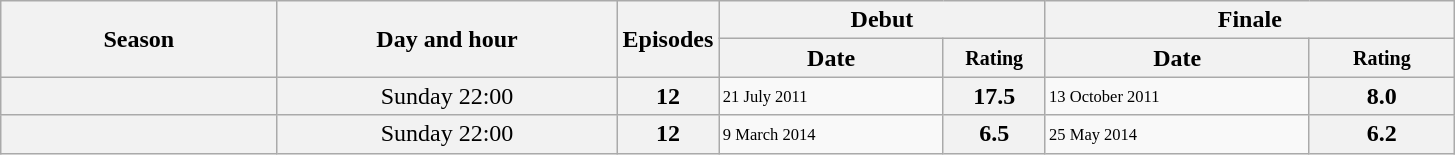<table class="wikitable">
<tr>
<th style="width:19%;" rowspan="2">Season</th>
<th style="width:%7;" rowspan="2">Day and hour</th>
<th style="width:7%;" rowspan="2">Episodes</th>
<th colspan=2>Debut</th>
<th colspan=2>Finale</th>
</tr>
<tr>
<th>Date</th>
<th span style="width:7%; font-size:smaller; line-height:100%;">Rating</th>
<th>Date</th>
<th span style="width:10%; font-size:smaller; line-height:100%;">Rating</th>
</tr>
<tr>
<th></th>
<th span style="font-weight:normal;line-height:100%">Sunday 22:00</th>
<th>12</th>
<td style="font-size:11px;line-height:110%">21 July 2011</td>
<th>17.5</th>
<td style="font-size:11px;line-height:110%">13 October 2011</td>
<th>8.0</th>
</tr>
<tr>
<th></th>
<th span style="font-weight:normal;line-height:100%">Sunday 22:00</th>
<th>12</th>
<td style="font-size:11px;line-height:110%">9 March 2014</td>
<th>6.5</th>
<td style="font-size:11px;line-height:110%">25 May 2014</td>
<th>6.2</th>
</tr>
</table>
